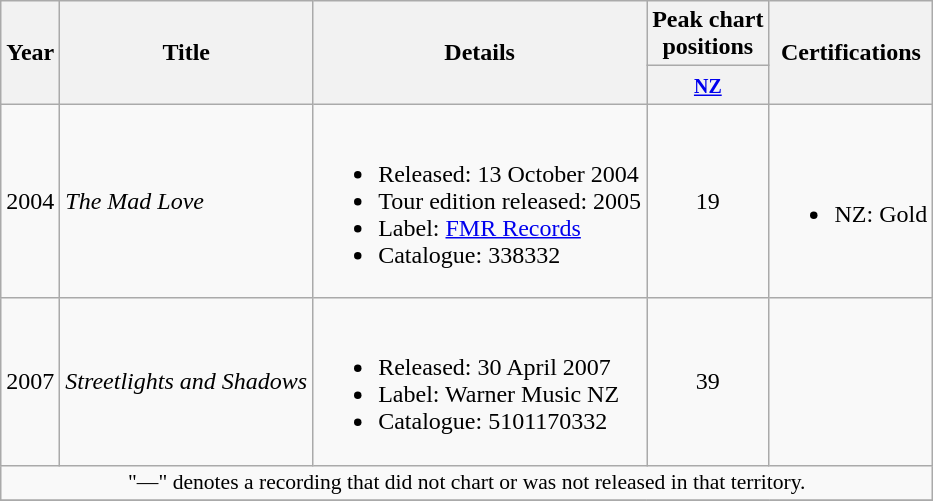<table class="wikitable plainrowheaders">
<tr>
<th rowspan="2">Year</th>
<th rowspan="2">Title</th>
<th rowspan="2">Details</th>
<th>Peak chart<br>positions</th>
<th rowspan="2">Certifications</th>
</tr>
<tr>
<th><small><a href='#'>NZ</a></small></th>
</tr>
<tr>
<td>2004</td>
<td><em>The Mad Love</em></td>
<td><br><ul><li>Released: 13 October 2004</li><li>Tour edition released: 2005</li><li>Label: <a href='#'>FMR Records</a></li><li>Catalogue: 338332</li></ul></td>
<td align="center">19</td>
<td><br><ul><li>NZ: Gold</li></ul></td>
</tr>
<tr>
<td>2007</td>
<td><em>Streetlights and Shadows</em></td>
<td><br><ul><li>Released: 30 April 2007</li><li>Label: Warner Music NZ</li><li>Catalogue: 5101170332</li></ul></td>
<td align="center">39</td>
<td></td>
</tr>
<tr>
<td colspan="5" style="font-size:90%" align="center">"—" denotes a recording that did not chart or was not released in that territory.</td>
</tr>
<tr>
</tr>
</table>
